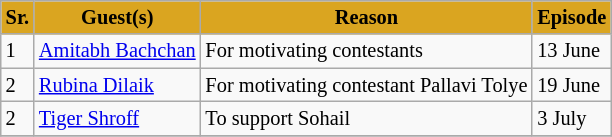<table class="wikitable" style="font-size:85%;">
<tr>
<th style="background:#DAA520">Sr.</th>
<th style="background:#DAA520">Guest(s)</th>
<th style="background:#DAA520">Reason</th>
<th style="background:#DAA520">Episode</th>
</tr>
<tr>
<td>1</td>
<td><a href='#'>Amitabh Bachchan</a></td>
<td>For motivating contestants</td>
<td>13 June</td>
</tr>
<tr>
<td>2</td>
<td><a href='#'>Rubina Dilaik</a></td>
<td>For motivating contestant Pallavi Tolye</td>
<td>19 June</td>
</tr>
<tr>
<td>2</td>
<td><a href='#'>Tiger Shroff</a></td>
<td>To support Sohail</td>
<td>3 July</td>
</tr>
<tr>
</tr>
</table>
